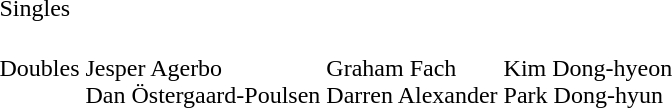<table>
<tr>
<td>Singles<br></td>
<td></td>
<td></td>
<td></td>
</tr>
<tr>
<td>Doubles<br></td>
<td> <br> Jesper Agerbo <br> Dan Östergaard-Poulsen</td>
<td> <br> Graham Fach <br> Darren Alexander</td>
<td> <br> Kim Dong-hyeon <br> Park Dong-hyun</td>
</tr>
</table>
